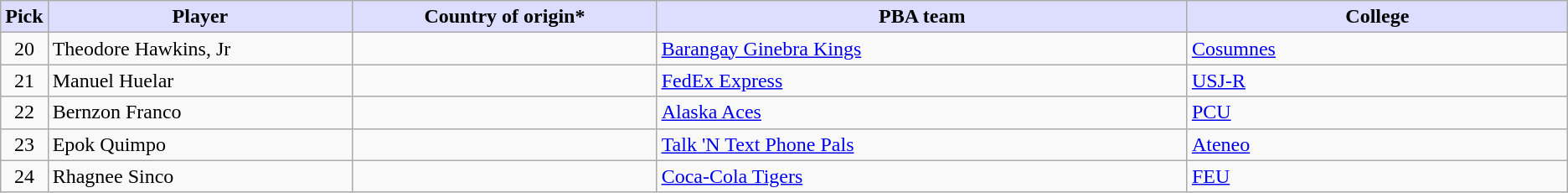<table class="wikitable">
<tr>
<th style="background:#ddf;">Pick</th>
<th style="background:#ddf; width:20%;">Player</th>
<th style="background:#ddf; width:20%;">Country of origin*</th>
<th style="background:#ddf; width:35%;">PBA team</th>
<th style="background:#ddf; width:25%;">College</th>
</tr>
<tr>
<td align=center>20</td>
<td>Theodore Hawkins, Jr</td>
<td></td>
<td><a href='#'>Barangay Ginebra Kings</a></td>
<td><a href='#'>Cosumnes</a></td>
</tr>
<tr>
<td align=center>21</td>
<td>Manuel Huelar</td>
<td></td>
<td><a href='#'>FedEx Express</a></td>
<td><a href='#'>USJ-R</a></td>
</tr>
<tr>
<td align=center>22</td>
<td>Bernzon Franco</td>
<td></td>
<td><a href='#'>Alaska Aces</a></td>
<td><a href='#'>PCU</a></td>
</tr>
<tr>
<td align=center>23</td>
<td>Epok Quimpo</td>
<td></td>
<td><a href='#'>Talk 'N Text Phone Pals</a></td>
<td><a href='#'>Ateneo</a></td>
</tr>
<tr>
<td align=center>24</td>
<td>Rhagnee Sinco</td>
<td></td>
<td><a href='#'>Coca-Cola Tigers</a></td>
<td><a href='#'>FEU</a></td>
</tr>
</table>
